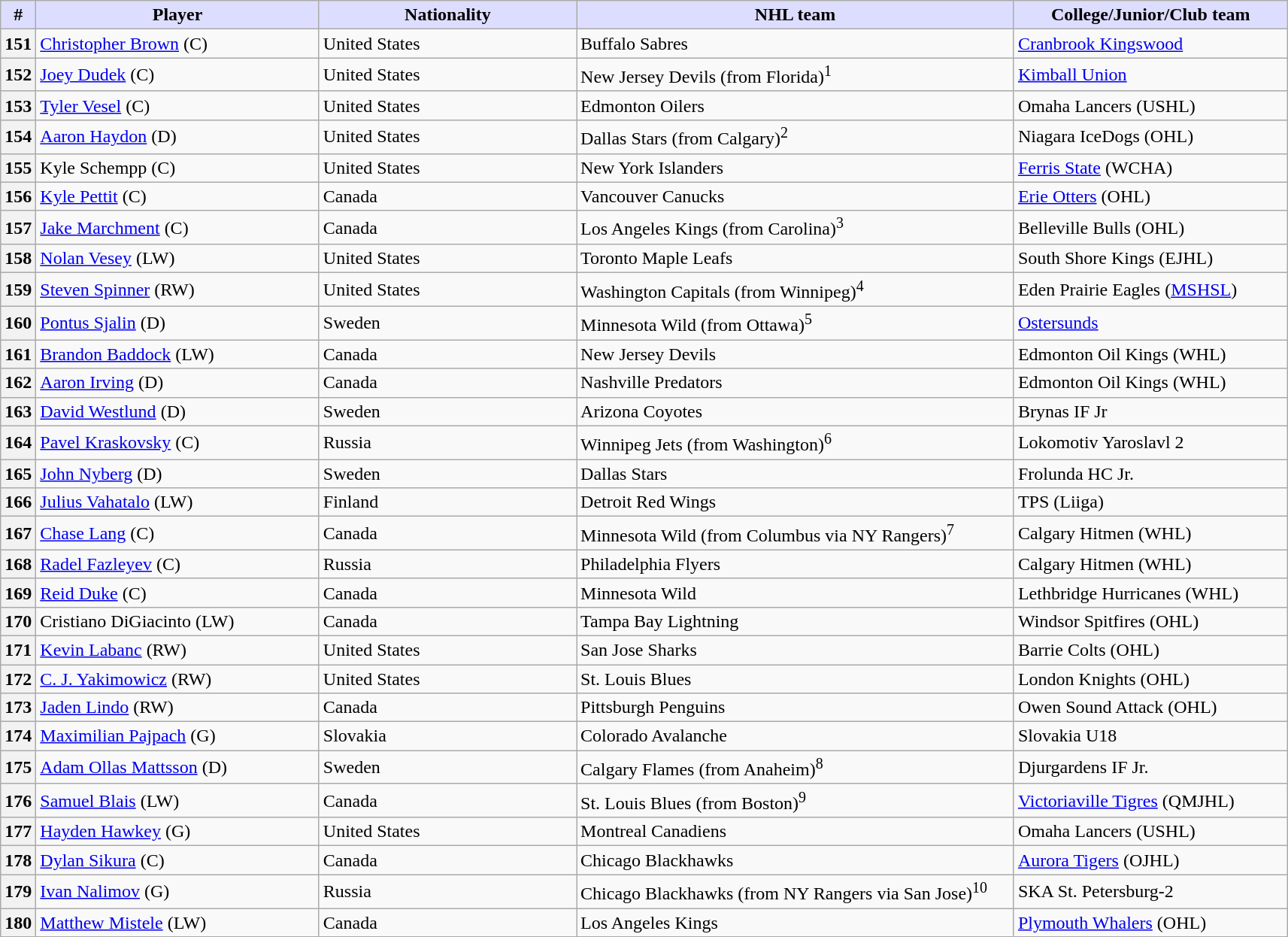<table class="wikitable">
<tr>
<th style="background:#ddf; width:2.75%;">#</th>
<th style="background:#ddf; width:22.0%;">Player</th>
<th style="background:#ddf; width:20.0%;">Nationality</th>
<th style="background:#ddf; width:34.0%;">NHL team</th>
<th style="background:#ddf; width:100.0%;">College/Junior/Club team</th>
</tr>
<tr>
<th>151</th>
<td><a href='#'>Christopher Brown</a> (C)</td>
<td> United States</td>
<td>Buffalo Sabres</td>
<td><a href='#'>Cranbrook Kingswood</a></td>
</tr>
<tr>
<th>152</th>
<td><a href='#'>Joey Dudek</a> (C)</td>
<td> United States</td>
<td>New Jersey Devils (from Florida)<sup>1</sup></td>
<td><a href='#'>Kimball Union</a></td>
</tr>
<tr>
<th>153</th>
<td><a href='#'>Tyler Vesel</a> (C)</td>
<td> United States</td>
<td>Edmonton Oilers</td>
<td>Omaha Lancers (USHL)</td>
</tr>
<tr>
<th>154</th>
<td><a href='#'>Aaron Haydon</a> (D)</td>
<td> United States</td>
<td>Dallas Stars (from Calgary)<sup>2</sup></td>
<td>Niagara IceDogs (OHL)</td>
</tr>
<tr>
<th>155</th>
<td>Kyle Schempp (C)</td>
<td> United States</td>
<td>New York Islanders</td>
<td><a href='#'>Ferris State</a> (WCHA)</td>
</tr>
<tr>
<th>156</th>
<td><a href='#'>Kyle Pettit</a> (C)</td>
<td> Canada</td>
<td>Vancouver Canucks</td>
<td><a href='#'>Erie Otters</a> (OHL)</td>
</tr>
<tr>
<th>157</th>
<td><a href='#'>Jake Marchment</a> (C)</td>
<td> Canada</td>
<td>Los Angeles Kings (from Carolina)<sup>3</sup></td>
<td>Belleville Bulls (OHL)</td>
</tr>
<tr>
<th>158</th>
<td><a href='#'>Nolan Vesey</a> (LW)</td>
<td> United States</td>
<td>Toronto Maple Leafs</td>
<td>South Shore Kings (EJHL)</td>
</tr>
<tr>
<th>159</th>
<td><a href='#'>Steven Spinner</a> (RW)</td>
<td> United States</td>
<td>Washington Capitals (from Winnipeg)<sup>4</sup></td>
<td>Eden Prairie Eagles (<a href='#'>MSHSL</a>)</td>
</tr>
<tr>
<th>160</th>
<td><a href='#'>Pontus Sjalin</a> (D)</td>
<td> Sweden</td>
<td>Minnesota Wild (from Ottawa)<sup>5</sup></td>
<td><a href='#'>Ostersunds</a></td>
</tr>
<tr>
<th>161</th>
<td><a href='#'>Brandon Baddock</a> (LW)</td>
<td> Canada</td>
<td>New Jersey Devils</td>
<td>Edmonton Oil Kings (WHL)</td>
</tr>
<tr>
<th>162</th>
<td><a href='#'>Aaron Irving</a> (D)</td>
<td> Canada</td>
<td>Nashville Predators</td>
<td>Edmonton Oil Kings (WHL)</td>
</tr>
<tr>
<th>163</th>
<td><a href='#'>David Westlund</a> (D)</td>
<td> Sweden</td>
<td>Arizona Coyotes</td>
<td>Brynas IF Jr</td>
</tr>
<tr>
<th>164</th>
<td><a href='#'>Pavel Kraskovsky</a> (C)</td>
<td> Russia</td>
<td>Winnipeg Jets (from Washington)<sup>6</sup></td>
<td>Lokomotiv Yaroslavl 2</td>
</tr>
<tr>
<th>165</th>
<td><a href='#'>John Nyberg</a> (D)</td>
<td> Sweden</td>
<td>Dallas Stars</td>
<td>Frolunda HC Jr.</td>
</tr>
<tr>
<th>166</th>
<td><a href='#'>Julius Vahatalo</a> (LW)</td>
<td> Finland</td>
<td>Detroit Red Wings</td>
<td>TPS (Liiga)</td>
</tr>
<tr>
<th>167</th>
<td><a href='#'>Chase Lang</a> (C)</td>
<td> Canada</td>
<td>Minnesota Wild (from Columbus via NY Rangers)<sup>7</sup></td>
<td>Calgary Hitmen (WHL)</td>
</tr>
<tr>
<th>168</th>
<td><a href='#'>Radel Fazleyev</a> (C)</td>
<td> Russia</td>
<td>Philadelphia Flyers</td>
<td>Calgary Hitmen (WHL)</td>
</tr>
<tr>
<th>169</th>
<td><a href='#'>Reid Duke</a> (C)</td>
<td> Canada</td>
<td>Minnesota Wild</td>
<td>Lethbridge Hurricanes (WHL)</td>
</tr>
<tr>
<th>170</th>
<td>Cristiano DiGiacinto (LW)</td>
<td> Canada</td>
<td>Tampa Bay Lightning</td>
<td>Windsor Spitfires (OHL)</td>
</tr>
<tr>
<th>171</th>
<td><a href='#'>Kevin Labanc</a> (RW)</td>
<td> United States</td>
<td>San Jose Sharks</td>
<td>Barrie Colts (OHL)</td>
</tr>
<tr>
<th>172</th>
<td><a href='#'>C. J. Yakimowicz</a> (RW)</td>
<td> United States</td>
<td>St. Louis Blues</td>
<td>London Knights (OHL)</td>
</tr>
<tr>
<th>173</th>
<td><a href='#'>Jaden Lindo</a> (RW)</td>
<td> Canada</td>
<td>Pittsburgh Penguins</td>
<td>Owen Sound Attack (OHL)</td>
</tr>
<tr>
<th>174</th>
<td><a href='#'>Maximilian Pajpach</a> (G)</td>
<td> Slovakia</td>
<td>Colorado Avalanche</td>
<td>Slovakia U18</td>
</tr>
<tr>
<th>175</th>
<td><a href='#'>Adam Ollas Mattsson</a> (D)</td>
<td> Sweden</td>
<td>Calgary Flames (from Anaheim)<sup>8</sup></td>
<td>Djurgardens IF Jr.</td>
</tr>
<tr>
<th>176</th>
<td><a href='#'>Samuel Blais</a> (LW)</td>
<td> Canada</td>
<td>St. Louis Blues (from Boston)<sup>9</sup></td>
<td><a href='#'>Victoriaville Tigres</a> (QMJHL)</td>
</tr>
<tr>
<th>177</th>
<td><a href='#'>Hayden Hawkey</a> (G)</td>
<td> United States</td>
<td>Montreal Canadiens</td>
<td>Omaha Lancers (USHL)</td>
</tr>
<tr>
<th>178</th>
<td><a href='#'>Dylan Sikura</a> (C)</td>
<td> Canada</td>
<td>Chicago Blackhawks</td>
<td><a href='#'>Aurora Tigers</a> (OJHL)</td>
</tr>
<tr>
<th>179</th>
<td><a href='#'>Ivan Nalimov</a> (G)</td>
<td> Russia</td>
<td>Chicago Blackhawks (from NY Rangers via San Jose)<sup>10</sup></td>
<td>SKA St. Petersburg-2</td>
</tr>
<tr>
<th>180</th>
<td><a href='#'>Matthew Mistele</a> (LW)</td>
<td> Canada</td>
<td>Los Angeles Kings</td>
<td><a href='#'>Plymouth Whalers</a> (OHL)</td>
</tr>
</table>
